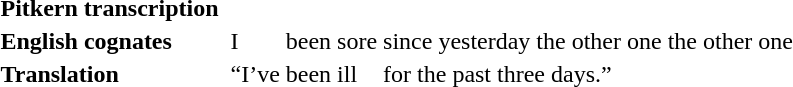<table>
<tr>
<td><strong>Pitkern transcription</strong></td>
<td></td>
<td></td>
<td></td>
<td></td>
<td></td>
<td></td>
<td></td>
<td></td>
<td></td>
<td></td>
</tr>
<tr>
<td><strong>English cognates</strong></td>
<td></td>
<td>I</td>
<td>been</td>
<td>sore</td>
<td>since</td>
<td>yesterday</td>
<td>the</td>
<td>other one</td>
<td>the</td>
<td>other one</td>
</tr>
<tr>
<td><strong>Translation</strong></td>
<td></td>
<td>“I’ve</td>
<td>been</td>
<td>ill</td>
<td colspan="6">for the past three days.”</td>
</tr>
</table>
